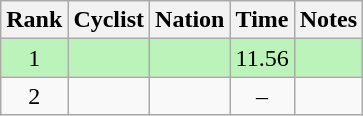<table class="wikitable sortable" style="text-align:center">
<tr>
<th>Rank</th>
<th>Cyclist</th>
<th>Nation</th>
<th>Time</th>
<th>Notes</th>
</tr>
<tr bgcolor=bbf3bb>
<td>1</td>
<td align=left></td>
<td align=left></td>
<td>11.56</td>
<td></td>
</tr>
<tr>
<td>2</td>
<td align=left></td>
<td align=left></td>
<td>–</td>
<td></td>
</tr>
</table>
